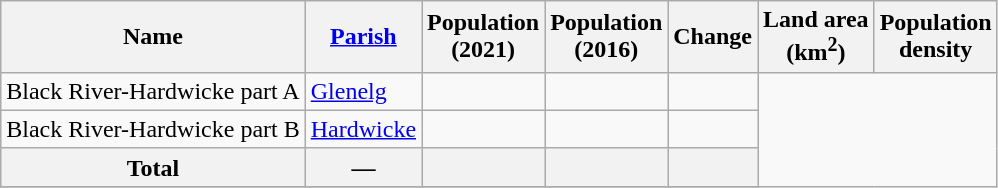<table class="wikitable sortable collapsible">
<tr>
<th scope="col">Name</th>
<th scope="col"><a href='#'>Parish</a></th>
<th scope="col">Population<br>(2021)</th>
<th scope="col">Population<br>(2016)</th>
<th scope="col">Change</th>
<th scope="col">Land area<br>(km<sup>2</sup>)</th>
<th scope="col">Population<br>density</th>
</tr>
<tr>
<td scope="row">Black River-Hardwicke part A</td>
<td><a href='#'>Glenelg</a></td>
<td></td>
<td align=center></td>
<td align=center></td>
</tr>
<tr>
<td scope="row">Black River-Hardwicke part B</td>
<td><a href='#'>Hardwicke</a></td>
<td></td>
<td align=center></td>
<td align=center></td>
</tr>
<tr class="sortbottom" align="center" style="background: #f2f2f2;">
<td><strong>Total</strong></td>
<td align=center><strong>—</strong></td>
<td></td>
<td align=center><strong></strong></td>
<td><strong></strong></td>
</tr>
<tr>
</tr>
</table>
